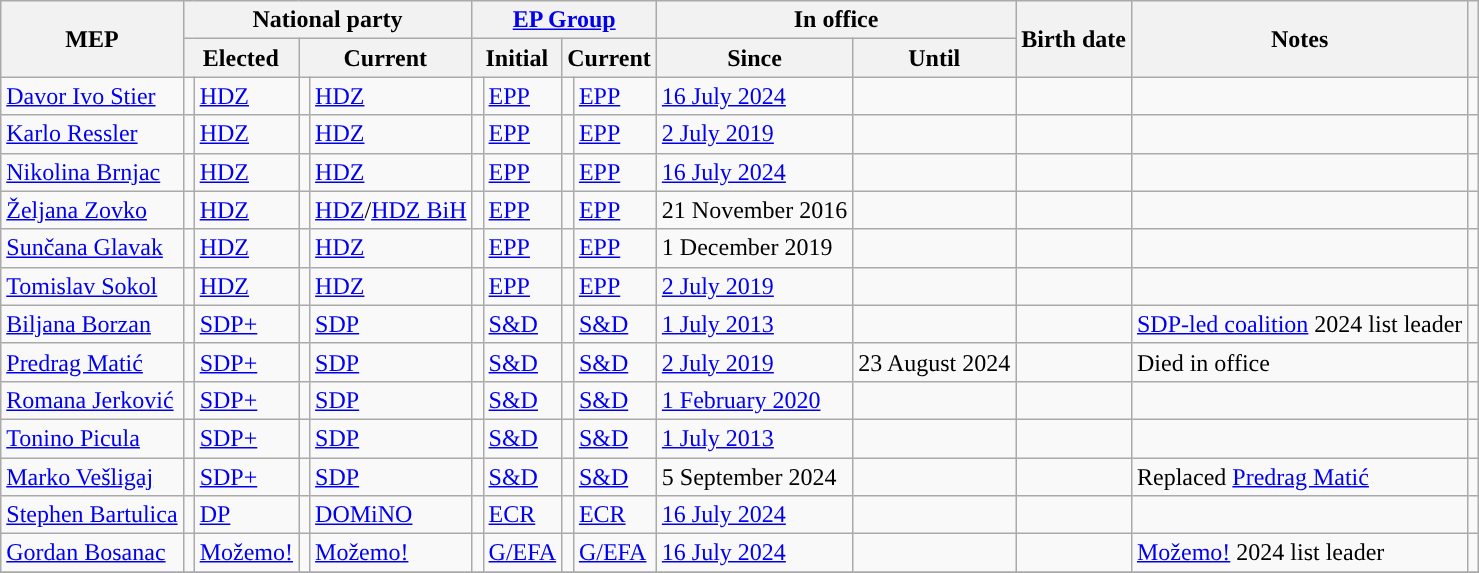<table class="wikitable sortable" style="text-align:left">
<tr>
<th rowspan="2">MEP</th>
<th colspan="4">National party</th>
<th colspan="4"><a href='#'>EP Group</a></th>
<th colspan="2">In office</th>
<th rowspan="2">Birth date</th>
<th rowspan="2">Notes</th>
<th rowspan="2" class="unsortable"></th>
</tr>
<tr>
<th colspan="2">Elected</th>
<th colspan="2">Current</th>
<th colspan="2">Initial</th>
<th colspan="2">Current</th>
<th>Since</th>
<th>Until</th>
</tr>
<tr>
<td><a href='#'>Davor Ivo Stier</a></td>
<td style="background: "></td>
<td><a href='#'>HDZ</a></td>
<td style="background: "></td>
<td><a href='#'>HDZ</a></td>
<td style="background: "></td>
<td><a href='#'>EPP</a></td>
<td style="background: "></td>
<td><a href='#'>EPP</a></td>
<td><a href='#'>16 July 2024</a></td>
<td></td>
<td></td>
<td></td>
<td></td>
</tr>
<tr>
<td><a href='#'>Karlo Ressler</a></td>
<td style="background: "></td>
<td><a href='#'>HDZ</a></td>
<td style="background: "></td>
<td><a href='#'>HDZ</a></td>
<td style="background: "></td>
<td><a href='#'>EPP</a></td>
<td style="background: "></td>
<td><a href='#'>EPP</a></td>
<td><a href='#'>2 July 2019</a></td>
<td></td>
<td></td>
<td></td>
<td></td>
</tr>
<tr>
<td><a href='#'>Nikolina Brnjac</a></td>
<td style="background: "></td>
<td><a href='#'>HDZ</a></td>
<td style="background: "></td>
<td><a href='#'>HDZ</a></td>
<td style="background: "></td>
<td><a href='#'>EPP</a></td>
<td style="background: "></td>
<td><a href='#'>EPP</a></td>
<td><a href='#'>16 July 2024</a></td>
<td></td>
<td></td>
<td></td>
<td></td>
</tr>
<tr>
<td><a href='#'>Željana Zovko</a></td>
<td style="background: "></td>
<td><a href='#'>HDZ</a></td>
<td style="background: "></td>
<td><a href='#'>HDZ</a>/<a href='#'>HDZ BiH</a></td>
<td style="background: "></td>
<td><a href='#'>EPP</a></td>
<td style="background: "></td>
<td><a href='#'>EPP</a></td>
<td>21 November 2016</td>
<td></td>
<td></td>
<td></td>
<td></td>
</tr>
<tr>
<td><a href='#'>Sunčana Glavak</a></td>
<td style="background: "></td>
<td><a href='#'>HDZ</a></td>
<td style="background: "></td>
<td><a href='#'>HDZ</a></td>
<td style="background: "></td>
<td><a href='#'>EPP</a></td>
<td style="background: "></td>
<td><a href='#'>EPP</a></td>
<td>1 December 2019</td>
<td></td>
<td></td>
<td></td>
<td></td>
</tr>
<tr>
<td><a href='#'>Tomislav Sokol</a></td>
<td style="background: "></td>
<td><a href='#'>HDZ</a></td>
<td style="background: "></td>
<td><a href='#'>HDZ</a></td>
<td style="background: "></td>
<td><a href='#'>EPP</a></td>
<td style="background: "></td>
<td><a href='#'>EPP</a></td>
<td><a href='#'>2 July 2019</a></td>
<td></td>
<td></td>
<td></td>
<td></td>
</tr>
<tr>
<td><a href='#'>Biljana Borzan</a></td>
<td style="background: "></td>
<td><a href='#'>SDP+</a></td>
<td style="background: "></td>
<td><a href='#'>SDP</a></td>
<td style="background: "></td>
<td><a href='#'>S&D</a></td>
<td style="background: "></td>
<td><a href='#'>S&D</a></td>
<td><a href='#'>1 July 2013</a></td>
<td></td>
<td></td>
<td><a href='#'>SDP-led coalition</a> 2024 list leader</td>
<td></td>
</tr>
<tr>
<td><a href='#'>Predrag Matić</a></td>
<td style="background: "></td>
<td><a href='#'>SDP+</a></td>
<td style="background: "></td>
<td><a href='#'>SDP</a></td>
<td style="background: "></td>
<td><a href='#'>S&D</a></td>
<td style="background: "></td>
<td><a href='#'>S&D</a></td>
<td><a href='#'>2 July 2019</a></td>
<td>23 August 2024</td>
<td></td>
<td>Died in office</td>
<td></td>
</tr>
<tr>
<td><a href='#'>Romana Jerković</a></td>
<td style="background: "></td>
<td><a href='#'>SDP+</a></td>
<td style="background: "></td>
<td><a href='#'>SDP</a></td>
<td style="background: "></td>
<td><a href='#'>S&D</a></td>
<td style="background: "></td>
<td><a href='#'>S&D</a></td>
<td><a href='#'>1 February 2020</a></td>
<td></td>
<td></td>
<td></td>
<td></td>
</tr>
<tr>
<td><a href='#'>Tonino Picula</a></td>
<td style="background: "></td>
<td><a href='#'>SDP+</a></td>
<td style="background: "></td>
<td><a href='#'>SDP</a></td>
<td style="background: "></td>
<td><a href='#'>S&D</a></td>
<td style="background: "></td>
<td><a href='#'>S&D</a></td>
<td><a href='#'>1 July 2013</a></td>
<td></td>
<td></td>
<td></td>
<td></td>
</tr>
<tr>
<td><a href='#'>Marko Vešligaj</a></td>
<td style="background: "></td>
<td><a href='#'>SDP+</a></td>
<td style="background: "></td>
<td><a href='#'>SDP</a></td>
<td style="background: "></td>
<td><a href='#'>S&D</a></td>
<td style="background: "></td>
<td><a href='#'>S&D</a></td>
<td>5 September 2024</td>
<td></td>
<td></td>
<td>Replaced <a href='#'>Predrag Matić</a></td>
<td></td>
</tr>
<tr>
<td><a href='#'>Stephen Bartulica</a></td>
<td style="background: "></td>
<td><a href='#'>DP</a></td>
<td style="background: "></td>
<td><a href='#'>DOMiNO</a></td>
<td style="background: "></td>
<td><a href='#'>ECR</a></td>
<td style="background: "></td>
<td><a href='#'>ECR</a></td>
<td><a href='#'>16 July 2024</a></td>
<td></td>
<td></td>
<td></td>
<td></td>
</tr>
<tr>
<td><a href='#'>Gordan Bosanac</a></td>
<td style="background: "></td>
<td><a href='#'>Možemo!</a></td>
<td style="background: "></td>
<td><a href='#'>Možemo!</a></td>
<td style="background: "></td>
<td><a href='#'>G/EFA</a></td>
<td style="background: "></td>
<td><a href='#'>G/EFA</a></td>
<td><a href='#'>16 July 2024</a></td>
<td></td>
<td></td>
<td><a href='#'>Možemo!</a> 2024 list leader</td>
<td></td>
</tr>
<tr>
</tr>
</table>
